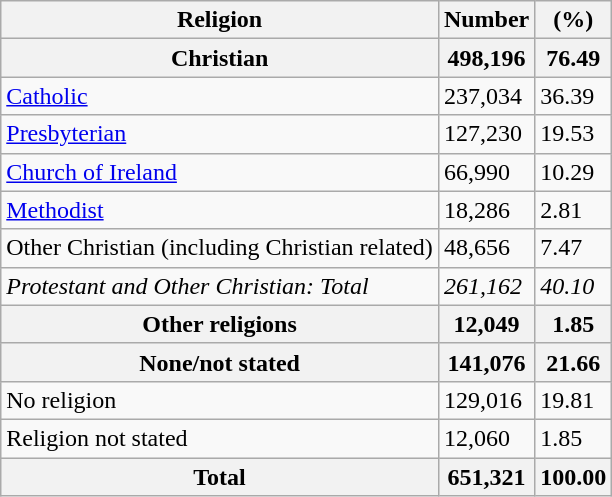<table class="wikitable">
<tr>
<th>Religion</th>
<th>Number</th>
<th>(%)</th>
</tr>
<tr>
<th>Christian</th>
<th>498,196</th>
<th>76.49</th>
</tr>
<tr>
<td><a href='#'>Catholic</a></td>
<td>237,034</td>
<td>36.39</td>
</tr>
<tr>
<td><a href='#'>Presbyterian</a></td>
<td>127,230</td>
<td>19.53</td>
</tr>
<tr>
<td><a href='#'>Church of Ireland</a></td>
<td>66,990</td>
<td>10.29</td>
</tr>
<tr>
<td><a href='#'>Methodist</a></td>
<td>18,286</td>
<td>2.81</td>
</tr>
<tr>
<td>Other Christian (including Christian related)</td>
<td>48,656</td>
<td>7.47</td>
</tr>
<tr>
<td><em>Protestant and Other Christian: Total</em></td>
<td><em>261,162</em></td>
<td><em>40.10</em></td>
</tr>
<tr>
<th>Other religions</th>
<th>12,049</th>
<th>1.85</th>
</tr>
<tr>
<th>None/not stated</th>
<th>141,076</th>
<th>21.66</th>
</tr>
<tr>
<td>No religion</td>
<td>129,016</td>
<td>19.81</td>
</tr>
<tr>
<td>Religion not stated</td>
<td>12,060</td>
<td>1.85</td>
</tr>
<tr>
<th>Total</th>
<th>651,321</th>
<th>100.00</th>
</tr>
</table>
